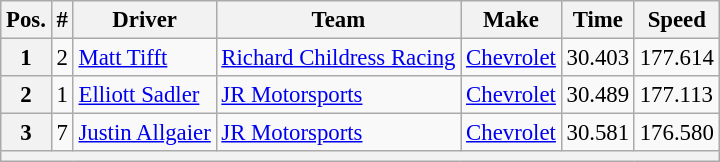<table class="wikitable" style="font-size:95%">
<tr>
<th>Pos.</th>
<th>#</th>
<th>Driver</th>
<th>Team</th>
<th>Make</th>
<th>Time</th>
<th>Speed</th>
</tr>
<tr>
<th>1</th>
<td>2</td>
<td><a href='#'>Matt Tifft</a></td>
<td><a href='#'>Richard Childress Racing</a></td>
<td><a href='#'>Chevrolet</a></td>
<td>30.403</td>
<td>177.614</td>
</tr>
<tr>
<th>2</th>
<td>1</td>
<td><a href='#'>Elliott Sadler</a></td>
<td><a href='#'>JR Motorsports</a></td>
<td><a href='#'>Chevrolet</a></td>
<td>30.489</td>
<td>177.113</td>
</tr>
<tr>
<th>3</th>
<td>7</td>
<td><a href='#'>Justin Allgaier</a></td>
<td><a href='#'>JR Motorsports</a></td>
<td><a href='#'>Chevrolet</a></td>
<td>30.581</td>
<td>176.580</td>
</tr>
<tr>
<th colspan="7"></th>
</tr>
</table>
